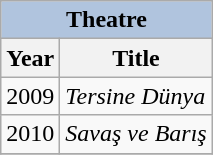<table class="wikitable">
<tr>
<th colspan="4" style="background:LightSteelBlue">Theatre</th>
</tr>
<tr>
<th>Year</th>
<th>Title</th>
</tr>
<tr>
<td>2009</td>
<td><em>Tersine Dünya</em></td>
</tr>
<tr>
<td>2010</td>
<td><em>Savaş ve Barış</em></td>
</tr>
<tr>
</tr>
</table>
